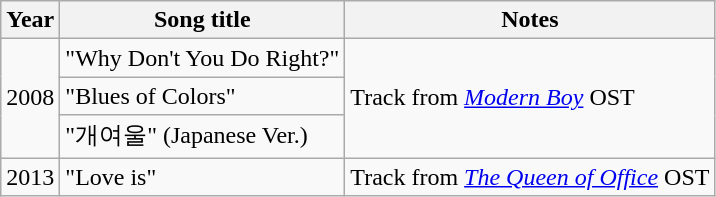<table class="wikitable sortable">
<tr>
<th>Year</th>
<th>Song title</th>
<th>Notes</th>
</tr>
<tr>
<td rowspan=3>2008</td>
<td>"Why Don't You Do Right?"</td>
<td rowspan=3>Track from <em><a href='#'>Modern Boy</a></em> OST</td>
</tr>
<tr>
<td>"Blues of Colors"</td>
</tr>
<tr>
<td>"개여울" (Japanese Ver.)</td>
</tr>
<tr>
<td>2013</td>
<td>"Love is"</td>
<td>Track from <em><a href='#'>The Queen of Office</a></em> OST</td>
</tr>
</table>
